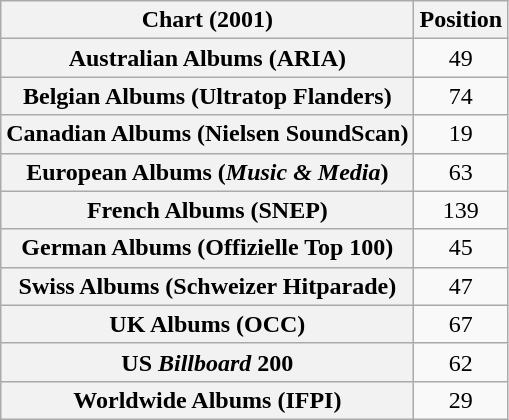<table class="wikitable sortable plainrowheaders" style="text-align:center">
<tr>
<th scope="col">Chart (2001)</th>
<th scope="col">Position</th>
</tr>
<tr>
<th scope="row">Australian Albums (ARIA)</th>
<td>49</td>
</tr>
<tr>
<th scope="row">Belgian Albums (Ultratop Flanders)</th>
<td>74</td>
</tr>
<tr>
<th scope="row">Canadian Albums (Nielsen SoundScan)</th>
<td>19</td>
</tr>
<tr>
<th scope="row">European Albums (<em>Music & Media</em>)</th>
<td>63</td>
</tr>
<tr>
<th scope="row">French Albums (SNEP)</th>
<td>139</td>
</tr>
<tr>
<th scope="row">German Albums (Offizielle Top 100)</th>
<td>45</td>
</tr>
<tr>
<th scope="row">Swiss Albums (Schweizer Hitparade)</th>
<td>47</td>
</tr>
<tr>
<th scope="row">UK Albums (OCC)</th>
<td>67</td>
</tr>
<tr>
<th scope="row">US <em>Billboard</em> 200</th>
<td>62</td>
</tr>
<tr>
<th scope="row">Worldwide Albums (IFPI)</th>
<td style="text-align:center;">29</td>
</tr>
</table>
